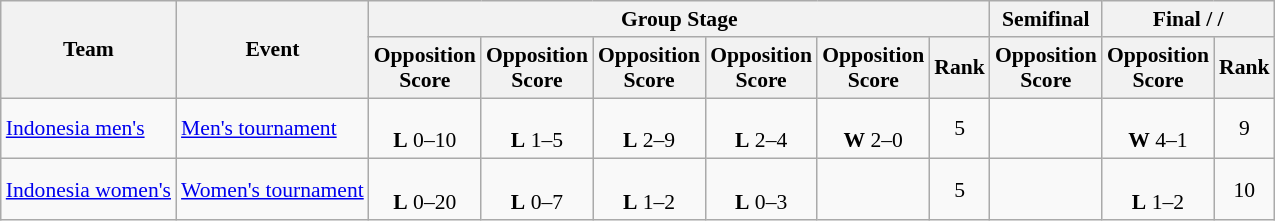<table class=wikitable style=font-size:90%;text-align:center>
<tr>
<th rowspan=2>Team</th>
<th rowspan=2>Event</th>
<th colspan="6">Group Stage</th>
<th>Semifinal</th>
<th colspan=2>Final /  / </th>
</tr>
<tr>
<th>Opposition<br>Score</th>
<th>Opposition<br>Score</th>
<th>Opposition<br>Score</th>
<th>Opposition<br>Score</th>
<th>Opposition<br>Score</th>
<th>Rank</th>
<th>Opposition<br>Score</th>
<th>Opposition<br>Score</th>
<th>Rank</th>
</tr>
<tr>
<td align=left><a href='#'>Indonesia men's</a></td>
<td align=left><a href='#'>Men's tournament</a></td>
<td> <br> <strong>L</strong> 0–10</td>
<td> <br><strong>L</strong> 1–5</td>
<td> <br><strong>L</strong> 2–9</td>
<td> <br><strong>L</strong> 2–4</td>
<td> <br><strong>W</strong> 2–0</td>
<td>5</td>
<td></td>
<td> <br><strong>W</strong> 4–1</td>
<td>9</td>
</tr>
<tr>
<td align=left><a href='#'>Indonesia women's</a></td>
<td align=left><a href='#'>Women's tournament</a></td>
<td> <br> <strong>L</strong> 0–20</td>
<td> <br><strong>L</strong> 0–7</td>
<td> <br><strong>L</strong> 1–2</td>
<td> <br><strong>L</strong> 0–3</td>
<td></td>
<td>5</td>
<td></td>
<td> <br><strong>L</strong> 1–2</td>
<td>10</td>
</tr>
</table>
